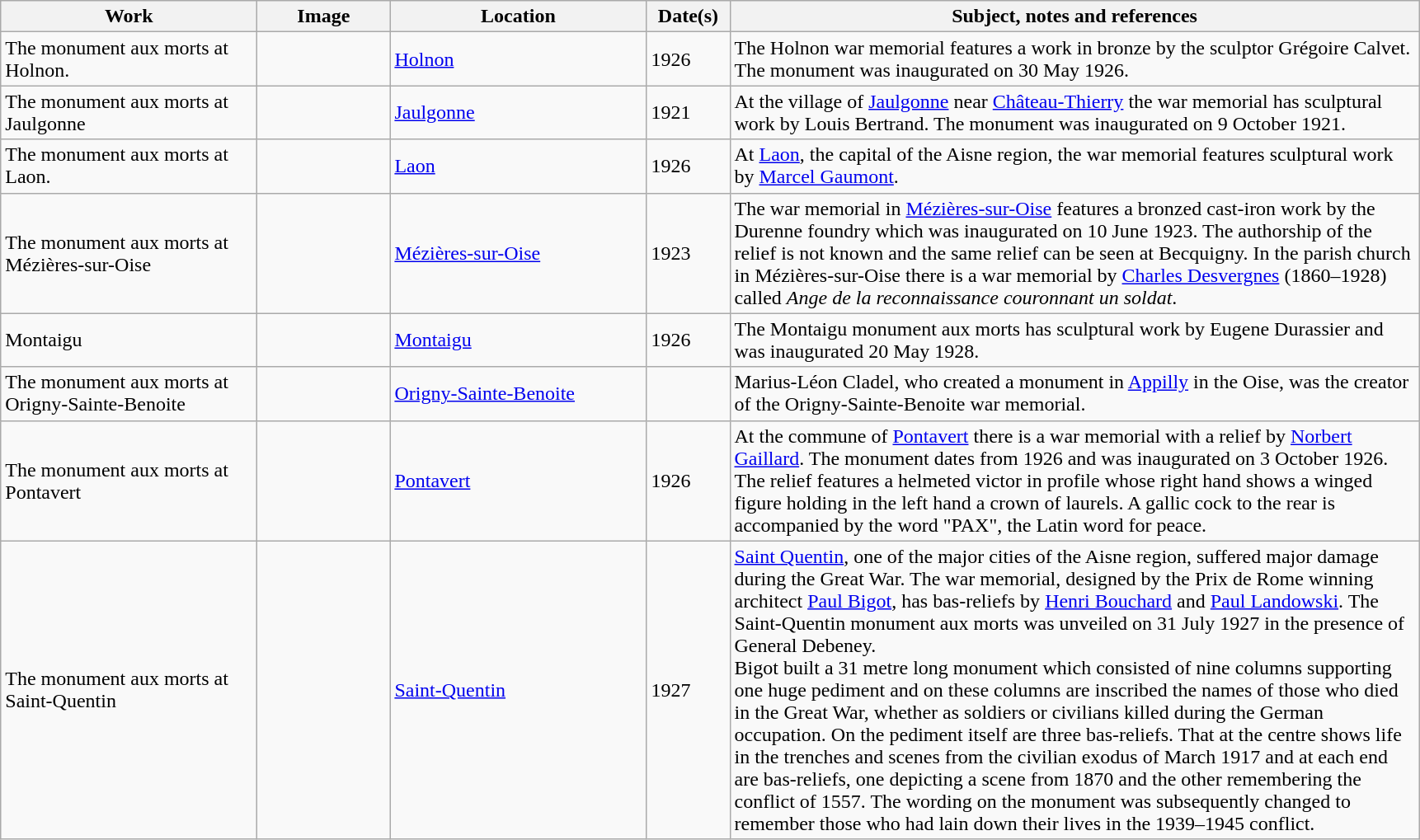<table class="wikitable sortable">
<tr>
<th style="width:200px">Work</th>
<th style="width:100px" class="sortable">Image</th>
<th style="width:200px">Location</th>
<th style="width:60px">Date(s)</th>
<th style="width:550px" class="unsortable">Subject, notes and references</th>
</tr>
<tr>
<td>The monument aux morts at Holnon.</td>
<td></td>
<td><a href='#'>Holnon</a></td>
<td>1926</td>
<td>The Holnon war memorial features a work in bronze by the sculptor Grégoire Calvet. The monument was inaugurated on 30 May 1926.</td>
</tr>
<tr>
<td>The monument aux morts at Jaulgonne</td>
<td></td>
<td><a href='#'>Jaulgonne</a></td>
<td>1921</td>
<td>At the village of <a href='#'>Jaulgonne</a> near <a href='#'>Château-Thierry</a> the war memorial has sculptural work by Louis Bertrand. The monument was inaugurated on 9 October 1921.</td>
</tr>
<tr>
<td>The monument aux morts at Laon.</td>
<td></td>
<td><a href='#'>Laon</a></td>
<td>1926</td>
<td>At <a href='#'>Laon</a>, the capital of the Aisne region, the war memorial features sculptural work by <a href='#'>Marcel Gaumont</a>.</td>
</tr>
<tr>
<td>The monument aux morts at Mézières-sur-Oise</td>
<td></td>
<td><a href='#'>Mézières-sur-Oise</a></td>
<td>1923</td>
<td>The war memorial in <a href='#'>Mézières-sur-Oise</a> features a bronzed cast-iron work by the Durenne foundry which was inaugurated on 10 June 1923. The authorship of the relief is not known and the same relief can be seen at Becquigny. In the parish church in Mézières-sur-Oise there is a war memorial by <a href='#'>Charles Desvergnes</a> (1860–1928) called <em>Ange de la reconnaissance couronnant un soldat</em>.</td>
</tr>
<tr>
<td>Montaigu</td>
<td></td>
<td><a href='#'>Montaigu</a></td>
<td>1926</td>
<td>The Montaigu monument aux morts has sculptural work by Eugene Durassier and was inaugurated 20 May 1928.</td>
</tr>
<tr>
<td>The monument aux morts at Origny-Sainte-Benoite</td>
<td></td>
<td><a href='#'>Origny-Sainte-Benoite</a></td>
<td></td>
<td>Marius-Léon Cladel, who created a monument in <a href='#'>Appilly</a> in the Oise, was the creator of the Origny-Sainte-Benoite war memorial.</td>
</tr>
<tr>
<td>The monument aux morts at Pontavert</td>
<td></td>
<td><a href='#'>Pontavert</a></td>
<td>1926</td>
<td>At the commune of <a href='#'>Pontavert</a> there is a war memorial with a relief by <a href='#'>Norbert Gaillard</a>. The monument dates from 1926 and was inaugurated on 3 October 1926. The relief features a helmeted victor in profile whose right hand shows a winged figure holding in the left hand a crown of laurels. A gallic cock to the rear is accompanied by the word "PAX", the Latin word for peace.</td>
</tr>
<tr>
<td>The monument aux morts at Saint-Quentin</td>
<td></td>
<td><a href='#'>Saint-Quentin</a></td>
<td>1927</td>
<td><a href='#'>Saint Quentin</a>, one of the major cities of the Aisne region, suffered major damage during the Great War. The war memorial, designed by the Prix de Rome winning architect <a href='#'>Paul Bigot</a>, has bas-reliefs by <a href='#'>Henri Bouchard</a> and <a href='#'>Paul Landowski</a>. The Saint-Quentin monument aux morts was unveiled on 31 July 1927 in the presence of General Debeney.<br>Bigot built a 31 metre long monument which consisted of nine columns supporting one huge pediment and on these columns are inscribed the names of those who died in the Great War, whether as soldiers or civilians killed during the German occupation. On the pediment itself are three bas-reliefs. That at the centre shows life in the trenches and scenes from the civilian exodus of March 1917 and at each end are bas-reliefs, one depicting a scene from 1870 and the other remembering the conflict of 1557. The wording on the monument was subsequently changed to remember those who had lain down their lives in the 1939–1945 conflict.</td>
</tr>
</table>
